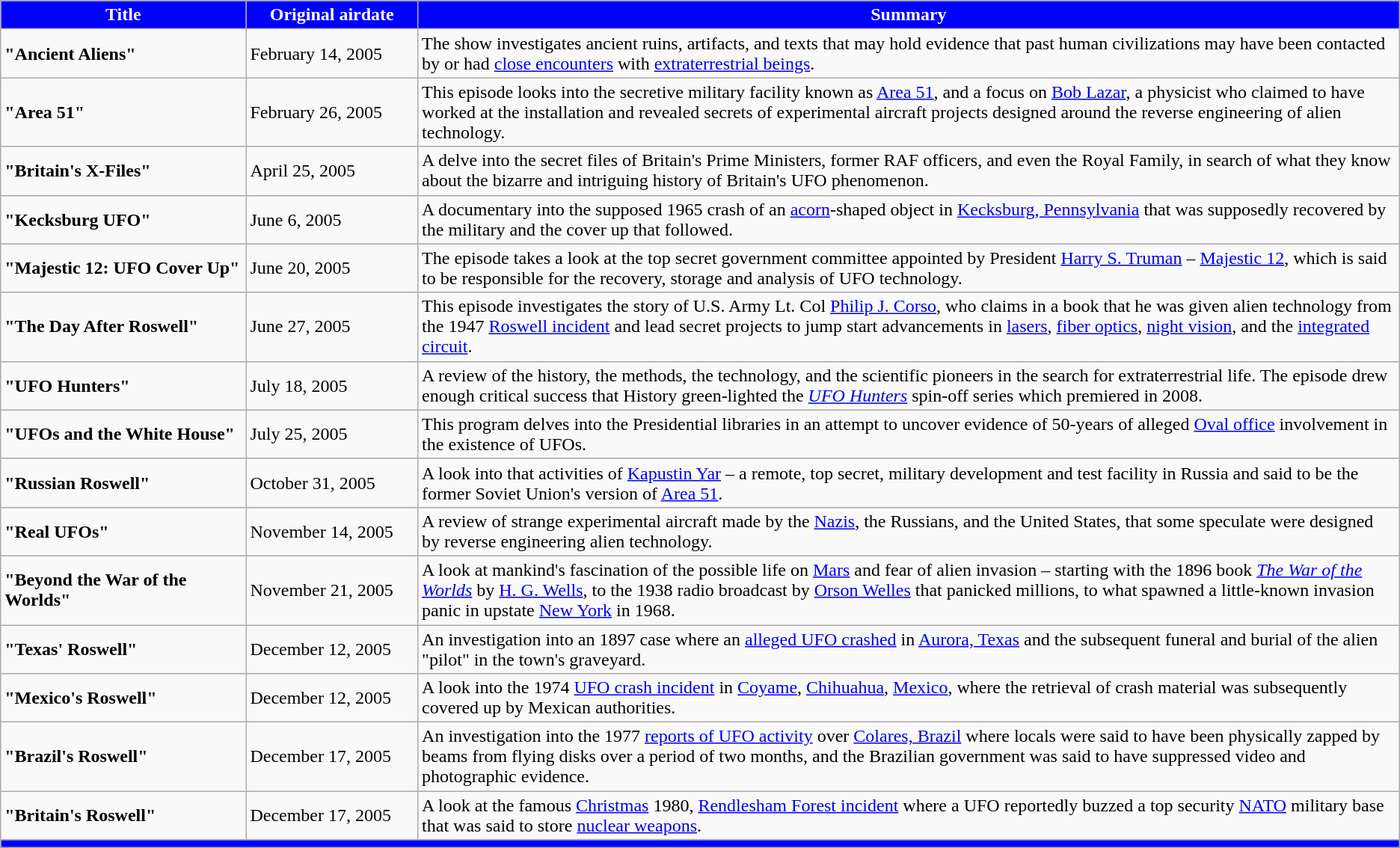<table class="wikitable">
<tr>
<th style="background:#00f; color:#fff; width:10%;">Title</th>
<th style="background:#00f; color:#fff; width:7%;">Original airdate</th>
<th style="background:#00f; color:#fff; width:40%;">Summary</th>
</tr>
<tr>
<td><strong>"Ancient Aliens"</strong></td>
<td>February 14, 2005</td>
<td>The show investigates ancient ruins, artifacts, and texts that may hold evidence that past human civilizations may have been contacted by or had <a href='#'>close encounters</a> with <a href='#'>extraterrestrial beings</a>.</td>
</tr>
<tr>
<td><strong>"Area 51"</strong></td>
<td>February 26, 2005</td>
<td>This episode looks into the secretive military facility known as <a href='#'>Area 51</a>, and a focus on <a href='#'>Bob Lazar</a>, a physicist who claimed to have worked at the installation and revealed secrets of experimental aircraft projects designed around the reverse engineering of alien technology.</td>
</tr>
<tr>
<td><strong>"Britain's X-Files"</strong></td>
<td>April 25, 2005</td>
<td>A delve into the secret files of Britain's Prime Ministers, former RAF officers, and even the Royal Family, in search of what they know about the bizarre and intriguing history of Britain's UFO phenomenon.</td>
</tr>
<tr>
<td><strong>"Kecksburg UFO"</strong></td>
<td>June 6, 2005</td>
<td>A documentary into the supposed 1965 crash of an <a href='#'>acorn</a>-shaped object in <a href='#'>Kecksburg, Pennsylvania</a> that was supposedly recovered by the military and the cover up that followed.</td>
</tr>
<tr>
<td><strong>"Majestic 12: UFO Cover Up"</strong></td>
<td>June 20, 2005</td>
<td>The episode takes a look at the top secret government committee appointed by President <a href='#'>Harry S. Truman</a> – <a href='#'>Majestic 12</a>, which is said to be responsible for the recovery, storage and analysis of UFO technology.</td>
</tr>
<tr>
<td><strong>"The Day After Roswell"</strong></td>
<td>June 27, 2005</td>
<td>This episode investigates the story of U.S. Army Lt. Col <a href='#'>Philip J. Corso</a>, who claims in a book that he was given alien technology from the 1947 <a href='#'>Roswell incident</a> and lead secret projects to jump start advancements in <a href='#'>lasers</a>, <a href='#'>fiber optics</a>, <a href='#'>night vision</a>, and the <a href='#'>integrated circuit</a>.</td>
</tr>
<tr>
<td><strong>"UFO Hunters"</strong></td>
<td>July 18, 2005</td>
<td>A review of the history, the methods, the technology, and the scientific pioneers in the search for extraterrestrial life. The episode drew enough critical success that History green-lighted the <em><a href='#'>UFO Hunters</a></em> spin-off series which premiered in 2008.</td>
</tr>
<tr>
<td><strong>"UFOs and the White House"</strong></td>
<td>July 25, 2005</td>
<td>This program delves into the Presidential libraries in an attempt to uncover evidence of 50-years of alleged <a href='#'>Oval office</a> involvement in the existence of UFOs.</td>
</tr>
<tr>
<td><strong>"Russian Roswell"</strong></td>
<td>October 31, 2005</td>
<td>A look into that activities of <a href='#'>Kapustin Yar</a> – a remote, top secret, military development and test facility in Russia and said to be the former Soviet Union's version of <a href='#'>Area 51</a>.</td>
</tr>
<tr>
<td><strong>"Real UFOs"</strong></td>
<td>November 14, 2005</td>
<td>A review of strange experimental aircraft made by the <a href='#'>Nazis</a>, the Russians, and the United States, that some speculate were designed by reverse engineering alien technology.</td>
</tr>
<tr>
<td><strong>"Beyond the War of the Worlds"</strong></td>
<td>November 21, 2005</td>
<td>A look at mankind's fascination of the possible life on <a href='#'>Mars</a> and fear of alien invasion – starting with the 1896 book <em><a href='#'>The War of the Worlds</a></em> by <a href='#'>H. G. Wells</a>, to the 1938 radio broadcast by <a href='#'>Orson Welles</a> that panicked millions, to what spawned a little-known invasion panic in upstate <a href='#'>New York</a> in 1968.</td>
</tr>
<tr>
<td><strong>"Texas' Roswell"</strong></td>
<td>December 12, 2005</td>
<td>An investigation into an 1897 case where an <a href='#'>alleged UFO crashed</a> in <a href='#'>Aurora, Texas</a> and the subsequent funeral and burial of the alien "pilot" in the town's graveyard.</td>
</tr>
<tr>
<td><strong>"Mexico's Roswell"</strong></td>
<td>December 12, 2005</td>
<td>A look into the 1974 <a href='#'>UFO crash incident</a> in <a href='#'>Coyame</a>, <a href='#'>Chihuahua</a>, <a href='#'>Mexico</a>, where the retrieval of crash material was subsequently covered up by Mexican authorities.</td>
</tr>
<tr>
<td><strong>"Brazil's Roswell"</strong></td>
<td>December 17, 2005</td>
<td>An investigation into the 1977 <a href='#'>reports of UFO activity</a> over <a href='#'>Colares, Brazil</a> where locals were said to have been physically zapped by beams from flying disks over a period of two months, and the Brazilian government was said to have suppressed video and photographic evidence.</td>
</tr>
<tr>
<td><strong>"Britain's Roswell"</strong></td>
<td>December 17, 2005</td>
<td>A look at the famous <a href='#'>Christmas</a> 1980, <a href='#'>Rendlesham Forest incident</a> where a UFO reportedly buzzed a top security <a href='#'>NATO</a> military base that was said to store <a href='#'>nuclear weapons</a>.</td>
</tr>
<tr>
<td style="background:#00f;" colspan="5"></td>
</tr>
</table>
